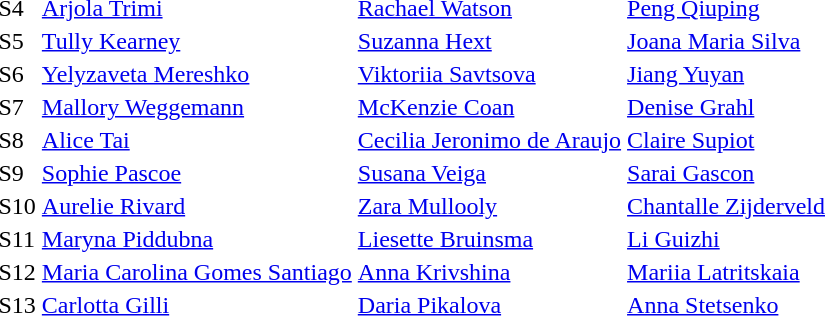<table>
<tr>
<td>S4</td>
<td><a href='#'>Arjola Trimi</a><br></td>
<td><a href='#'>Rachael Watson</a><br></td>
<td><a href='#'>Peng Qiuping</a><br></td>
</tr>
<tr>
<td>S5</td>
<td><a href='#'>Tully Kearney</a><br></td>
<td><a href='#'>Suzanna Hext</a><br></td>
<td><a href='#'>Joana Maria Silva</a><br></td>
</tr>
<tr>
<td>S6</td>
<td><a href='#'>Yelyzaveta Mereshko</a><br></td>
<td><a href='#'>Viktoriia Savtsova</a><br></td>
<td><a href='#'>Jiang Yuyan</a><br></td>
</tr>
<tr>
<td>S7</td>
<td><a href='#'>Mallory Weggemann</a><br></td>
<td><a href='#'>McKenzie Coan</a><br></td>
<td><a href='#'>Denise Grahl</a><br></td>
</tr>
<tr>
<td>S8</td>
<td><a href='#'>Alice Tai</a><br></td>
<td><a href='#'>Cecilia Jeronimo de Araujo</a><br></td>
<td><a href='#'>Claire Supiot</a><br></td>
</tr>
<tr>
<td>S9</td>
<td><a href='#'>Sophie Pascoe</a><br></td>
<td><a href='#'>Susana Veiga</a><br></td>
<td><a href='#'>Sarai Gascon</a><br></td>
</tr>
<tr>
<td>S10</td>
<td><a href='#'>Aurelie Rivard</a><br></td>
<td><a href='#'>Zara Mullooly</a><br></td>
<td><a href='#'>Chantalle Zijderveld</a><br></td>
</tr>
<tr>
<td>S11</td>
<td><a href='#'>Maryna Piddubna</a><br></td>
<td><a href='#'>Liesette Bruinsma</a><br></td>
<td><a href='#'>Li Guizhi</a><br></td>
</tr>
<tr>
<td>S12</td>
<td><a href='#'>Maria Carolina Gomes Santiago</a><br></td>
<td><a href='#'>Anna Krivshina</a><br></td>
<td><a href='#'>Mariia Latritskaia</a><br></td>
</tr>
<tr>
<td>S13</td>
<td><a href='#'>Carlotta Gilli</a><br></td>
<td><a href='#'>Daria Pikalova</a><br></td>
<td><a href='#'>Anna Stetsenko</a><br></td>
</tr>
</table>
